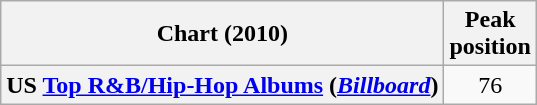<table class="wikitable sortable plainrowheaders" style="text-align:center">
<tr>
<th scope="col">Chart (2010)</th>
<th scope="col">Peak<br>position</th>
</tr>
<tr>
<th scope="row">US <a href='#'>Top R&B/Hip-Hop Albums</a> (<em><a href='#'>Billboard</a></em>)</th>
<td>76</td>
</tr>
</table>
